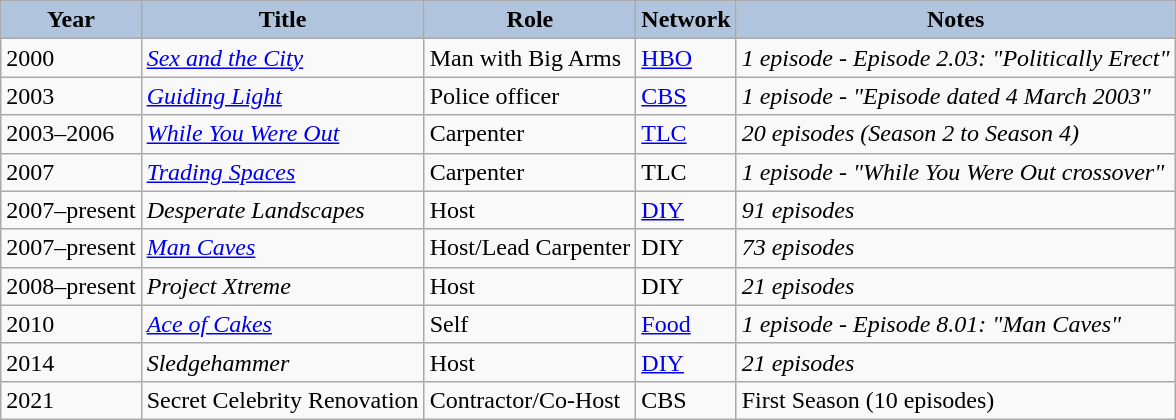<table class="wikitable">
<tr>
<th style="background: LightSteelBlue;">Year</th>
<th style="background: LightSteelBlue;">Title</th>
<th style="background: LightSteelBlue;">Role</th>
<th style="background: LightSteelBlue;">Network</th>
<th style="background: LightSteelBlue;">Notes</th>
</tr>
<tr>
<td>2000</td>
<td><em><a href='#'>Sex and the City</a></em></td>
<td>Man with Big Arms</td>
<td><a href='#'>HBO</a></td>
<td><em>1 episode - Episode 2.03: "Politically Erect"</em></td>
</tr>
<tr>
<td>2003</td>
<td><em><a href='#'>Guiding Light</a></em></td>
<td>Police officer</td>
<td><a href='#'>CBS</a></td>
<td><em>1 episode - "Episode dated 4 March 2003"</em></td>
</tr>
<tr>
<td>2003–2006</td>
<td><em><a href='#'>While You Were Out</a></em></td>
<td>Carpenter</td>
<td><a href='#'>TLC</a></td>
<td><em>20 episodes (Season 2 to Season 4)</em></td>
</tr>
<tr>
<td>2007</td>
<td><em><a href='#'>Trading Spaces</a></em></td>
<td>Carpenter</td>
<td>TLC</td>
<td><em>1 episode - "While You Were Out crossover"</em></td>
</tr>
<tr>
<td>2007–present</td>
<td><em>Desperate Landscapes</em></td>
<td>Host</td>
<td><a href='#'>DIY</a></td>
<td><em>91 episodes</em></td>
</tr>
<tr>
<td>2007–present</td>
<td><em><a href='#'>Man Caves</a></em></td>
<td>Host/Lead Carpenter</td>
<td>DIY</td>
<td><em>73 episodes</em></td>
</tr>
<tr>
<td>2008–present</td>
<td><em>Project Xtreme</em></td>
<td>Host</td>
<td>DIY</td>
<td><em>21 episodes</em></td>
</tr>
<tr>
<td>2010</td>
<td><em><a href='#'>Ace of Cakes</a></em></td>
<td>Self</td>
<td><a href='#'>Food</a></td>
<td><em>1 episode - Episode 8.01: "Man Caves"</em></td>
</tr>
<tr>
<td>2014</td>
<td><em>Sledgehammer</em></td>
<td>Host</td>
<td><a href='#'>DIY</a></td>
<td><em>21 episodes</em></td>
</tr>
<tr>
<td>2021</td>
<td>Secret Celebrity Renovation</td>
<td>Contractor/Co-Host</td>
<td>CBS</td>
<td>First Season (10 episodes)</td>
</tr>
</table>
